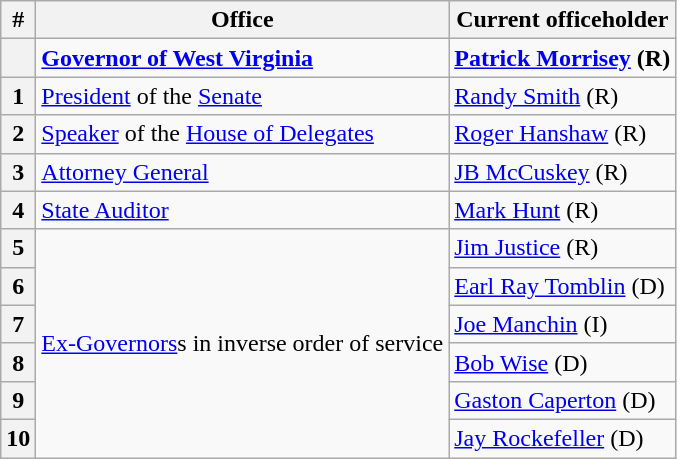<table class=wikitable>
<tr>
<th>#</th>
<th>Office</th>
<th>Current officeholder</th>
</tr>
<tr>
<th></th>
<td><strong><a href='#'>Governor of West Virginia</a></strong></td>
<td><strong><a href='#'>Patrick Morrisey</a> (R)</strong></td>
</tr>
<tr>
<th>1</th>
<td><a href='#'>President</a> of the <a href='#'>Senate</a></td>
<td><a href='#'>Randy Smith</a> (R)</td>
</tr>
<tr>
<th>2</th>
<td><a href='#'>Speaker</a> of the <a href='#'>House of Delegates</a></td>
<td><a href='#'>Roger Hanshaw</a> (R)</td>
</tr>
<tr>
<th>3</th>
<td><a href='#'>Attorney General</a></td>
<td><a href='#'>JB McCuskey</a> (R)</td>
</tr>
<tr>
<th>4</th>
<td><a href='#'>State Auditor</a></td>
<td><a href='#'>Mark Hunt</a> (R)</td>
</tr>
<tr>
<th>5</th>
<td rowspan=6><a href='#'>Ex-Governors</a>s in inverse order of service</td>
<td><a href='#'>Jim Justice</a> (R)</td>
</tr>
<tr>
<th>6</th>
<td><a href='#'>Earl Ray Tomblin</a> (D)</td>
</tr>
<tr>
<th>7</th>
<td><a href='#'>Joe Manchin</a> (I)</td>
</tr>
<tr>
<th>8</th>
<td><a href='#'>Bob Wise</a> (D)</td>
</tr>
<tr>
<th>9</th>
<td><a href='#'>Gaston Caperton</a> (D)</td>
</tr>
<tr>
<th>10</th>
<td><a href='#'>Jay Rockefeller</a> (D)</td>
</tr>
</table>
